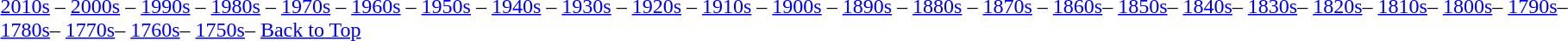<table class="toccolours" align="left">
<tr>
<td><br><a href='#'>2010s</a> – <a href='#'>2000s</a> – <a href='#'>1990s</a> – <a href='#'>1980s</a> – <a href='#'>1970s</a> – <a href='#'>1960s</a> – <a href='#'>1950s</a> – <a href='#'>1940s</a> – <a href='#'>1930s</a> – <a href='#'>1920s</a> – <a href='#'>1910s</a> – <a href='#'>1900s</a> – <a href='#'>1890s</a> – <a href='#'>1880s</a> – <a href='#'>1870s</a> – <a href='#'>1860s</a>– <a href='#'>1850s</a>– <a href='#'>1840s</a>– <a href='#'>1830s</a>– <a href='#'>1820s</a>– <a href='#'>1810s</a>– <a href='#'>1800s</a>– <a href='#'>1790s</a>– <a href='#'>1780s</a>– <a href='#'>1770s</a>– <a href='#'>1760s</a>– <a href='#'>1750s</a>– <a href='#'>Back to Top</a></td>
</tr>
</table>
